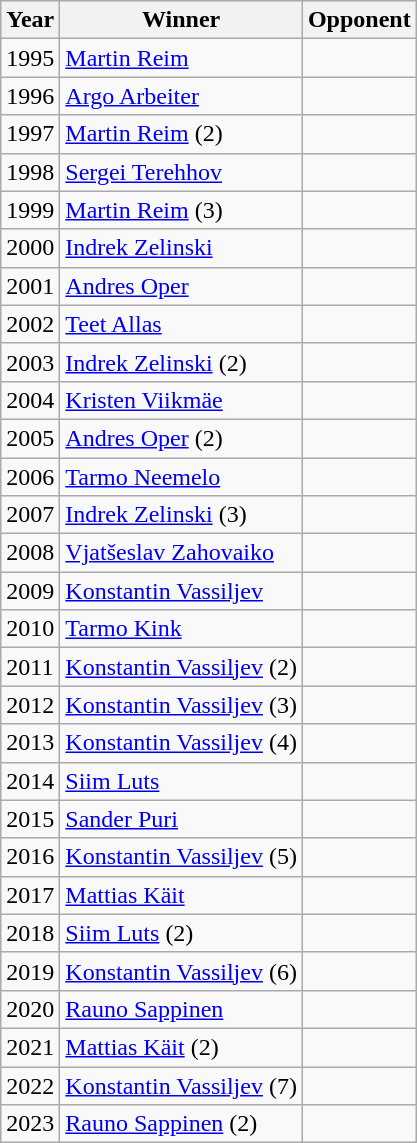<table class="wikitable sortable">
<tr>
<th>Year</th>
<th>Winner</th>
<th>Opponent</th>
</tr>
<tr>
<td>1995</td>
<td><a href='#'>Martin Reim</a></td>
<td></td>
</tr>
<tr>
<td>1996</td>
<td><a href='#'>Argo Arbeiter</a></td>
<td></td>
</tr>
<tr>
<td>1997</td>
<td><a href='#'>Martin Reim</a> (2)</td>
<td></td>
</tr>
<tr>
<td>1998</td>
<td><a href='#'>Sergei Terehhov</a></td>
<td></td>
</tr>
<tr>
<td>1999</td>
<td><a href='#'>Martin Reim</a> (3)</td>
<td></td>
</tr>
<tr>
<td>2000</td>
<td><a href='#'>Indrek Zelinski</a></td>
<td></td>
</tr>
<tr>
<td>2001</td>
<td><a href='#'>Andres Oper</a></td>
<td></td>
</tr>
<tr>
<td>2002</td>
<td><a href='#'>Teet Allas</a></td>
<td></td>
</tr>
<tr>
<td>2003</td>
<td><a href='#'>Indrek Zelinski</a> (2)</td>
<td></td>
</tr>
<tr>
<td>2004</td>
<td><a href='#'>Kristen Viikmäe</a></td>
<td></td>
</tr>
<tr>
<td>2005</td>
<td><a href='#'>Andres Oper</a> (2)</td>
<td></td>
</tr>
<tr>
<td>2006</td>
<td><a href='#'>Tarmo Neemelo</a></td>
<td></td>
</tr>
<tr>
<td>2007</td>
<td><a href='#'>Indrek Zelinski</a> (3)</td>
<td></td>
</tr>
<tr>
<td>2008</td>
<td><a href='#'>Vjatšeslav Zahovaiko</a></td>
<td></td>
</tr>
<tr>
<td>2009</td>
<td><a href='#'>Konstantin Vassiljev</a></td>
<td></td>
</tr>
<tr>
<td>2010</td>
<td><a href='#'>Tarmo Kink</a></td>
<td></td>
</tr>
<tr>
<td>2011</td>
<td><a href='#'>Konstantin Vassiljev</a> (2)</td>
<td></td>
</tr>
<tr>
<td>2012</td>
<td><a href='#'>Konstantin Vassiljev</a> (3)</td>
<td></td>
</tr>
<tr>
<td>2013</td>
<td><a href='#'>Konstantin Vassiljev</a> (4)</td>
<td></td>
</tr>
<tr>
<td>2014</td>
<td><a href='#'>Siim Luts</a></td>
<td></td>
</tr>
<tr>
<td>2015</td>
<td><a href='#'>Sander Puri</a></td>
<td></td>
</tr>
<tr>
<td>2016</td>
<td><a href='#'>Konstantin Vassiljev</a> (5)</td>
<td></td>
</tr>
<tr>
<td>2017</td>
<td><a href='#'>Mattias Käit</a></td>
<td></td>
</tr>
<tr>
<td>2018</td>
<td><a href='#'>Siim Luts</a> (2)</td>
<td></td>
</tr>
<tr>
<td>2019</td>
<td><a href='#'>Konstantin Vassiljev</a> (6)</td>
<td></td>
</tr>
<tr>
<td>2020</td>
<td><a href='#'>Rauno Sappinen</a></td>
<td></td>
</tr>
<tr>
<td>2021</td>
<td><a href='#'>Mattias Käit</a> (2)</td>
<td></td>
</tr>
<tr>
<td>2022</td>
<td><a href='#'>Konstantin Vassiljev</a> (7)</td>
<td></td>
</tr>
<tr>
<td>2023</td>
<td><a href='#'>Rauno Sappinen</a> (2)</td>
<td></td>
</tr>
</table>
